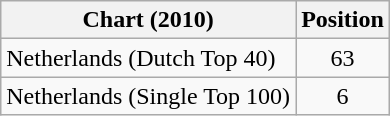<table class="wikitable sortable">
<tr>
<th>Chart (2010)</th>
<th>Position</th>
</tr>
<tr>
<td>Netherlands (Dutch Top 40)</td>
<td style="text-align:center;">63</td>
</tr>
<tr>
<td>Netherlands (Single Top 100)</td>
<td style="text-align:center;">6</td>
</tr>
</table>
